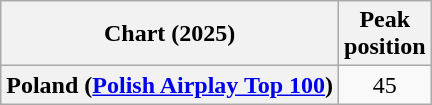<table class="wikitable plainrowheaders" style="text-align:center">
<tr>
<th>Chart (2025)</th>
<th>Peak<br>position</th>
</tr>
<tr>
<th scope="row">Poland (<a href='#'>Polish Airplay Top 100</a>)</th>
<td>45</td>
</tr>
</table>
